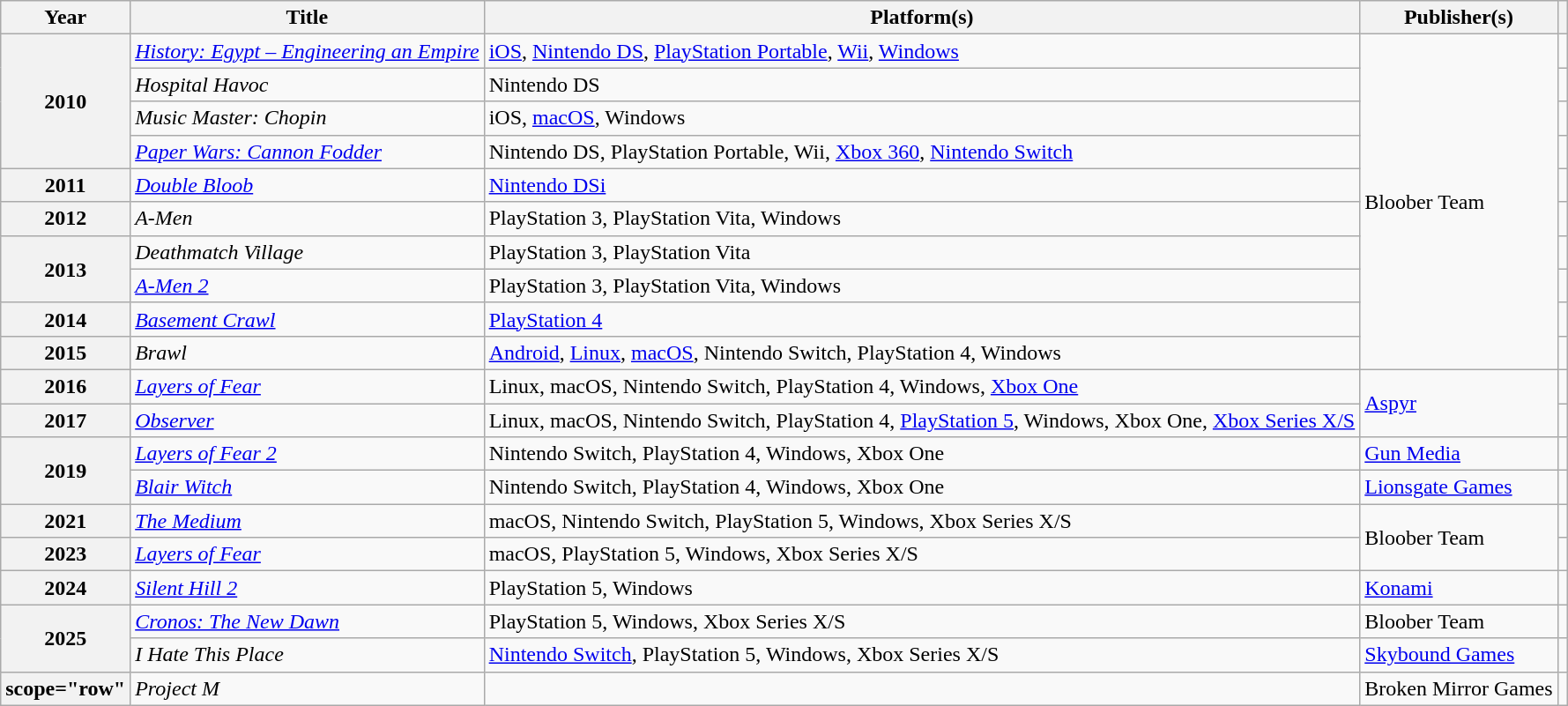<table class="wikitable sortable plainrowheaders">
<tr>
<th scope="col">Year</th>
<th scope="col">Title</th>
<th scope="col">Platform(s)</th>
<th scope="col">Publisher(s)</th>
<th scope="col" class="unsortable"></th>
</tr>
<tr>
<th scope="row" rowspan="4">2010</th>
<td><em><a href='#'>History: Egypt – Engineering an Empire</a></em></td>
<td><a href='#'>iOS</a>, <a href='#'>Nintendo DS</a>, <a href='#'>PlayStation Portable</a>, <a href='#'>Wii</a>, <a href='#'>Windows</a></td>
<td rowspan="10">Bloober Team</td>
<td></td>
</tr>
<tr>
<td><em>Hospital Havoc</em></td>
<td>Nintendo DS</td>
<td></td>
</tr>
<tr>
<td><em>Music Master: Chopin</em></td>
<td>iOS, <a href='#'>macOS</a>, Windows</td>
<td></td>
</tr>
<tr>
<td><em><a href='#'>Paper Wars: Cannon Fodder</a></em></td>
<td>Nintendo DS, PlayStation Portable, Wii, <a href='#'>Xbox 360</a>, <a href='#'>Nintendo Switch</a></td>
<td></td>
</tr>
<tr>
<th scope="row">2011</th>
<td><em><a href='#'>Double Bloob</a></em></td>
<td><a href='#'>Nintendo DSi</a></td>
<td></td>
</tr>
<tr>
<th scope="row">2012</th>
<td><em>A-Men</em></td>
<td>PlayStation 3, PlayStation Vita, Windows</td>
<td></td>
</tr>
<tr>
<th scope="row" rowspan="2">2013</th>
<td><em>Deathmatch Village</em></td>
<td>PlayStation 3, PlayStation Vita</td>
<td></td>
</tr>
<tr>
<td><em><a href='#'>A-Men 2</a></em></td>
<td>PlayStation 3, PlayStation Vita, Windows</td>
<td></td>
</tr>
<tr>
<th scope="row">2014</th>
<td><em><a href='#'>Basement Crawl</a></em></td>
<td><a href='#'>PlayStation 4</a></td>
<td></td>
</tr>
<tr>
<th scope="row">2015</th>
<td><em>Brawl</em></td>
<td><a href='#'>Android</a>, <a href='#'>Linux</a>, <a href='#'>macOS</a>, Nintendo Switch, PlayStation 4, Windows</td>
<td></td>
</tr>
<tr>
<th scope="row">2016</th>
<td><em><a href='#'>Layers of Fear</a></em></td>
<td>Linux, macOS, Nintendo Switch, PlayStation 4, Windows, <a href='#'>Xbox One</a></td>
<td rowspan="2"><a href='#'>Aspyr</a></td>
<td></td>
</tr>
<tr>
<th scope="row">2017</th>
<td><em><a href='#'>Observer</a></em></td>
<td>Linux, macOS, Nintendo Switch, PlayStation 4, <a href='#'>PlayStation 5</a>, Windows, Xbox One, <a href='#'>Xbox Series X/S</a></td>
<td></td>
</tr>
<tr>
<th scope="row" rowspan="2">2019</th>
<td><em><a href='#'>Layers of Fear 2</a></em></td>
<td>Nintendo Switch, PlayStation 4, Windows, Xbox One</td>
<td><a href='#'>Gun Media</a></td>
<td></td>
</tr>
<tr>
<td><em><a href='#'>Blair Witch</a></em></td>
<td>Nintendo Switch, PlayStation 4, Windows, Xbox One</td>
<td><a href='#'>Lionsgate Games</a></td>
<td></td>
</tr>
<tr>
<th scope="row">2021</th>
<td><em><a href='#'>The Medium</a></em></td>
<td>macOS, Nintendo Switch, PlayStation 5, Windows, Xbox Series X/S</td>
<td rowspan="2">Bloober Team</td>
<td></td>
</tr>
<tr>
<th scope="row">2023</th>
<td><em><a href='#'>Layers of Fear</a></em></td>
<td>macOS, PlayStation 5, Windows, Xbox Series X/S</td>
<td></td>
</tr>
<tr>
<th scope="row">2024</th>
<td><em><a href='#'>Silent Hill 2</a></em></td>
<td>PlayStation 5, Windows</td>
<td><a href='#'>Konami</a></td>
<td></td>
</tr>
<tr>
<th scope="row" rowspan="2">2025</th>
<td><em><a href='#'>Cronos: The New Dawn</a></em></td>
<td>PlayStation 5, Windows, Xbox Series X/S</td>
<td>Bloober Team</td>
<td></td>
</tr>
<tr>
<td><em>I Hate This Place</em></td>
<td><a href='#'>Nintendo Switch</a>, PlayStation 5, Windows, Xbox Series X/S</td>
<td><a href='#'>Skybound Games</a></td>
<td></td>
</tr>
<tr>
<th>scope="row" </th>
<td><em>Project M</em></td>
<td></td>
<td>Broken Mirror Games</td>
<td></td>
</tr>
</table>
